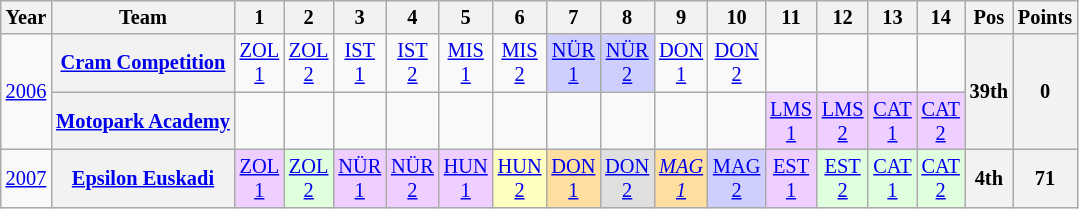<table class="wikitable" style="text-align:center; font-size:85%">
<tr>
<th>Year</th>
<th>Team</th>
<th>1</th>
<th>2</th>
<th>3</th>
<th>4</th>
<th>5</th>
<th>6</th>
<th>7</th>
<th>8</th>
<th>9</th>
<th>10</th>
<th>11</th>
<th>12</th>
<th>13</th>
<th>14</th>
<th>Pos</th>
<th>Points</th>
</tr>
<tr>
<td rowspan="2"><a href='#'>2006</a></td>
<th nowrap><a href='#'>Cram Competition</a></th>
<td style="background:#;"><a href='#'>ZOL<br>1</a></td>
<td style="background:#;"><a href='#'>ZOL<br>2</a></td>
<td style="background:#;"><a href='#'>IST<br>1</a></td>
<td style="background:#;"><a href='#'>IST<br>2</a></td>
<td style="background:#;"><a href='#'>MIS<br>1</a></td>
<td style="background:#;"><a href='#'>MIS<br>2</a></td>
<td style="background:#CFCFFF;"><a href='#'>NÜR<br>1</a><br></td>
<td style="background:#CFCFFF;"><a href='#'>NÜR<br>2</a><br></td>
<td style="background:#;"><a href='#'>DON<br>1</a></td>
<td style="background:#;"><a href='#'>DON<br>2</a></td>
<td></td>
<td></td>
<td></td>
<td></td>
<th rowspan="2">39th</th>
<th rowspan="2">0</th>
</tr>
<tr>
<th nowrap><a href='#'>Motopark Academy</a></th>
<td></td>
<td></td>
<td></td>
<td></td>
<td></td>
<td></td>
<td></td>
<td></td>
<td></td>
<td></td>
<td style="background:#EFCFFF;"><a href='#'>LMS<br>1</a><br></td>
<td style="background:#EFCFFF;"><a href='#'>LMS<br>2</a><br></td>
<td style="background:#EFCFFF;"><a href='#'>CAT<br>1</a><br></td>
<td style="background:#EFCFFF;"><a href='#'>CAT<br>2</a><br></td>
</tr>
<tr>
<td><a href='#'>2007</a></td>
<th nowrap><a href='#'>Epsilon Euskadi</a></th>
<td style="background:#EFCFFF;"><a href='#'>ZOL<br>1</a><br></td>
<td style="background:#DFFFDF;"><a href='#'>ZOL<br>2</a><br></td>
<td style="background:#EFCFFF;"><a href='#'>NÜR<br>1</a><br></td>
<td style="background:#EFCFFF;"><a href='#'>NÜR<br>2</a><br></td>
<td style="background:#EFCFFF;"><a href='#'>HUN<br>1</a><br></td>
<td style="background:#FFFFBF;"><a href='#'>HUN<br>2</a><br></td>
<td style="background:#FFDF9F;"><a href='#'>DON<br>1</a><br></td>
<td style="background:#DFDFDF;"><a href='#'>DON<br>2</a><br></td>
<td style="background:#FFDF9F;"><em><a href='#'>MAG<br>1</a></em><br></td>
<td style="background:#CFCFFF;"><a href='#'>MAG<br>2</a><br></td>
<td style="background:#EFCFFF;"><a href='#'>EST<br>1</a><br></td>
<td style="background:#DFFFDF;"><a href='#'>EST<br>2</a><br></td>
<td style="background:#DFFFDF;"><a href='#'>CAT<br>1</a><br></td>
<td style="background:#DFFFDF;"><a href='#'>CAT<br>2</a><br></td>
<th>4th</th>
<th>71</th>
</tr>
</table>
